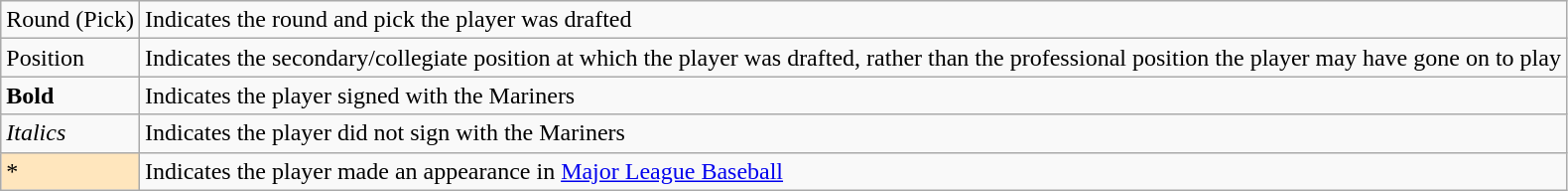<table class="wikitable" border="1">
<tr>
<td>Round (Pick)</td>
<td>Indicates the round and pick the player was drafted</td>
</tr>
<tr>
<td>Position</td>
<td>Indicates the secondary/collegiate position at which the player was drafted, rather than the professional position the player may have gone on to play</td>
</tr>
<tr>
<td><strong>Bold</strong></td>
<td>Indicates the player signed with the Mariners</td>
</tr>
<tr>
<td><em>Italics</em></td>
<td>Indicates the player did not sign with the Mariners</td>
</tr>
<tr>
<td style="background-color: #FFE6BD">*</td>
<td>Indicates the player made an appearance in <a href='#'>Major League Baseball</a></td>
</tr>
</table>
